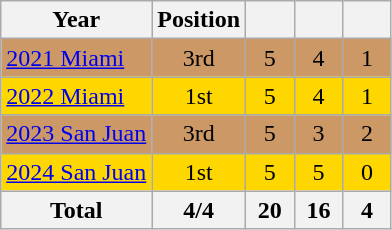<table class="wikitable" style="text-align: center;">
<tr>
<th>Year</th>
<th>Position</th>
<th width="25px"></th>
<th width="25px"></th>
<th width="25px"></th>
</tr>
<tr bgcolor="cc9966">
<td style="text-align:left;"> <a href='#'>2021 Miami</a></td>
<td>3rd</td>
<td>5</td>
<td>4</td>
<td>1</td>
</tr>
<tr bgcolor="gold">
<td style="text-align:left;"> <a href='#'>2022 Miami</a></td>
<td>1st</td>
<td>5</td>
<td>4</td>
<td>1</td>
</tr>
<tr bgcolor="cc9966">
<td style="text-align:left;"> <a href='#'>2023 San Juan</a></td>
<td>3rd</td>
<td>5</td>
<td>3</td>
<td>2</td>
</tr>
<tr bgcolor="gold">
<td style="text-align:left;"> <a href='#'>2024 San Juan</a></td>
<td>1st</td>
<td>5</td>
<td>5</td>
<td>0</td>
</tr>
<tr>
<th>Total</th>
<th>4/4</th>
<th>20</th>
<th>16</th>
<th>4</th>
</tr>
</table>
